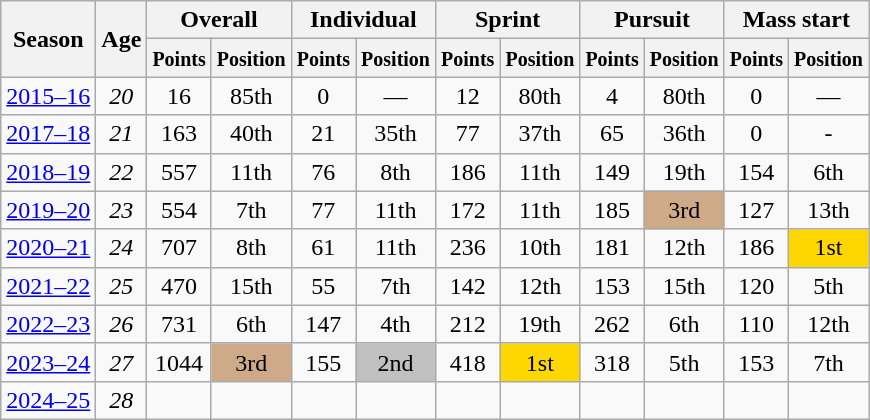<table class="wikitable" style="text-align:center;">
<tr>
<th rowspan="2">Season</th>
<th rowspan="2">Age</th>
<th colspan="2">Overall</th>
<th colspan="2">Individual</th>
<th colspan="2">Sprint</th>
<th colspan="2">Pursuit</th>
<th colspan="2">Mass start</th>
</tr>
<tr>
<th><small>Points</small></th>
<th><small>Position</small></th>
<th><small>Points</small></th>
<th><small>Position</small></th>
<th><small>Points</small></th>
<th><small>Position</small></th>
<th><small>Points</small></th>
<th><small>Position</small></th>
<th><small>Points</small></th>
<th><small>Position</small></th>
</tr>
<tr>
<td><a href='#'>2015–16</a></td>
<td><em>20</em></td>
<td>16</td>
<td>85th</td>
<td>0</td>
<td>—</td>
<td>12</td>
<td>80th</td>
<td>4</td>
<td>80th</td>
<td>0</td>
<td>—</td>
</tr>
<tr>
<td><a href='#'>2017–18</a></td>
<td><em>21</em></td>
<td>163</td>
<td>40th</td>
<td>21</td>
<td>35th</td>
<td>77</td>
<td>37th</td>
<td>65</td>
<td>36th</td>
<td>0</td>
<td>-</td>
</tr>
<tr>
<td><a href='#'>2018–19</a></td>
<td><em>22</em></td>
<td>557</td>
<td>11th</td>
<td>76</td>
<td>8th</td>
<td>186</td>
<td>11th</td>
<td>149</td>
<td>19th</td>
<td>154</td>
<td>6th</td>
</tr>
<tr>
<td><a href='#'>2019–20</a></td>
<td><em>23</em></td>
<td>554</td>
<td>7th</td>
<td>77</td>
<td>11th</td>
<td>172</td>
<td>11th</td>
<td>185</td>
<td style="background:#cfaa88;">3rd</td>
<td>127</td>
<td>13th</td>
</tr>
<tr>
<td><a href='#'>2020–21</a></td>
<td><em>24</em></td>
<td>707</td>
<td>8th</td>
<td>61</td>
<td>11th</td>
<td>236</td>
<td>10th</td>
<td>181</td>
<td>12th</td>
<td>186</td>
<td style="background:gold;">1st</td>
</tr>
<tr>
<td><a href='#'>2021–22</a></td>
<td><em>25</em></td>
<td>470</td>
<td>15th</td>
<td>55</td>
<td>7th</td>
<td>142</td>
<td>12th</td>
<td>153</td>
<td>15th</td>
<td>120</td>
<td>5th</td>
</tr>
<tr>
<td><a href='#'>2022–23</a></td>
<td><em>26</em></td>
<td>731</td>
<td>6th</td>
<td>147</td>
<td>4th</td>
<td>212</td>
<td>19th</td>
<td>262</td>
<td>6th</td>
<td>110</td>
<td>12th</td>
</tr>
<tr>
<td><a href='#'>2023–24</a></td>
<td><em>27</em></td>
<td>1044</td>
<td style="background:#cfaa88;">3rd</td>
<td>155</td>
<td style="background:silver;">2nd</td>
<td>418</td>
<td style="background:gold;">1st</td>
<td>318</td>
<td>5th</td>
<td>153</td>
<td>7th</td>
</tr>
<tr>
<td><a href='#'>2024–25</a></td>
<td><em>28</em></td>
<td></td>
<td></td>
<td></td>
<td></td>
<td></td>
<td></td>
<td></td>
<td></td>
<td></td>
<td></td>
</tr>
</table>
